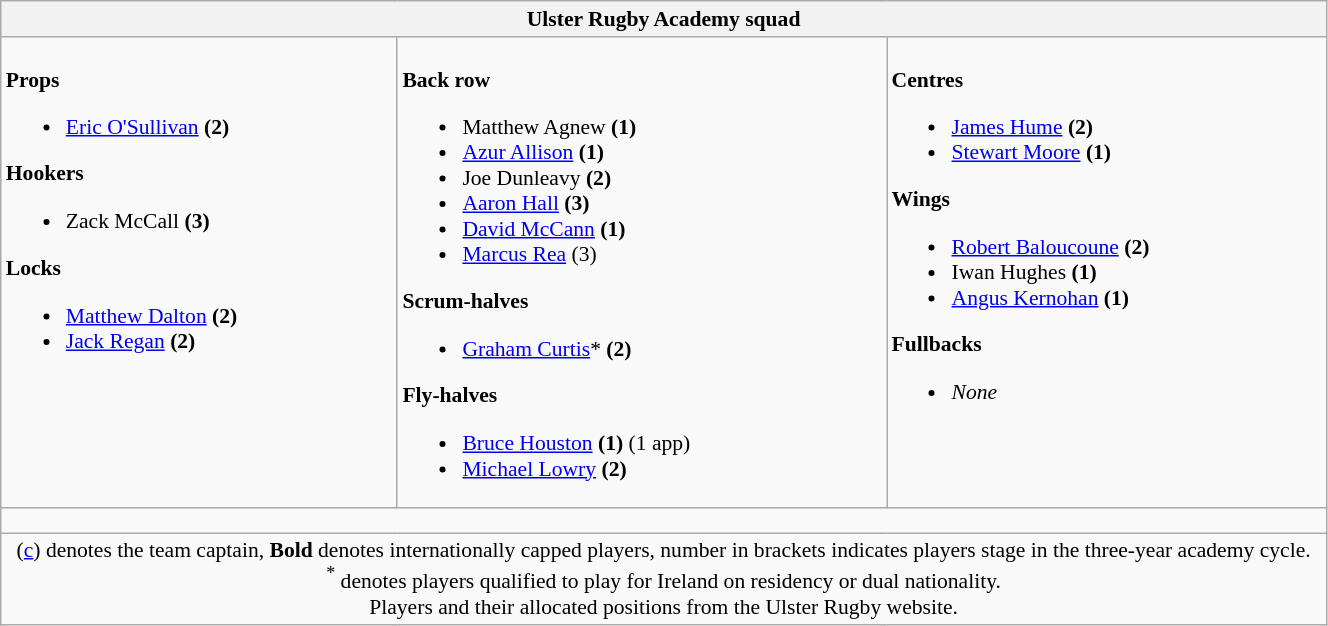<table class="wikitable" style="text-align:left; font-size:90%; width:70%">
<tr>
<th colspan="100%">Ulster Rugby Academy squad</th>
</tr>
<tr valign="top">
<td><br><strong>Props</strong><ul><li> <a href='#'>Eric O'Sullivan</a> <strong>(2)</strong></li></ul><strong>Hookers</strong><ul><li> Zack McCall <strong>(3)</strong></li></ul><strong>Locks</strong><ul><li> <a href='#'>Matthew Dalton</a> <strong>(2)</strong></li><li> <a href='#'>Jack Regan</a> <strong>(2)</strong></li></ul></td>
<td><br><strong>Back row</strong><ul><li> Matthew Agnew <strong>(1)</strong></li><li> <a href='#'>Azur Allison</a> <strong>(1)</strong></li><li> Joe Dunleavy <strong>(2)</strong></li><li> <a href='#'>Aaron Hall</a> <strong>(3)</strong></li><li> <a href='#'>David McCann</a> <strong>(1)</strong></li><li> <a href='#'>Marcus Rea</a> (3)</li></ul><strong>Scrum-halves</strong><ul><li> <a href='#'>Graham Curtis</a>* <strong>(2)</strong></li></ul><strong>Fly-halves</strong><ul><li> <a href='#'>Bruce Houston</a> <strong>(1)</strong> (1 app)</li><li> <a href='#'>Michael Lowry</a> <strong>(2)</strong></li></ul></td>
<td><br><strong>Centres</strong><ul><li> <a href='#'>James Hume</a> <strong>(2)</strong></li><li> <a href='#'>Stewart Moore</a> <strong>(1)</strong></li></ul><strong>Wings</strong><ul><li> <a href='#'>Robert Baloucoune</a> <strong>(2)</strong></li><li> Iwan Hughes <strong>(1)</strong></li><li> <a href='#'>Angus Kernohan</a> <strong>(1)</strong></li></ul><strong>Fullbacks</strong><ul><li><em>None</em></li></ul></td>
</tr>
<tr>
<td colspan="100%" style="height: 10px;"></td>
</tr>
<tr>
<td colspan="100%" style="text-align:center;">(<a href='#'>c</a>) denotes the team captain, <strong>Bold</strong> denotes internationally capped players, number in brackets indicates players stage in the three-year academy cycle. <br> <sup>*</sup> denotes players qualified to play for Ireland on residency or dual nationality. <br> Players and their allocated positions from the Ulster Rugby website.</td>
</tr>
</table>
